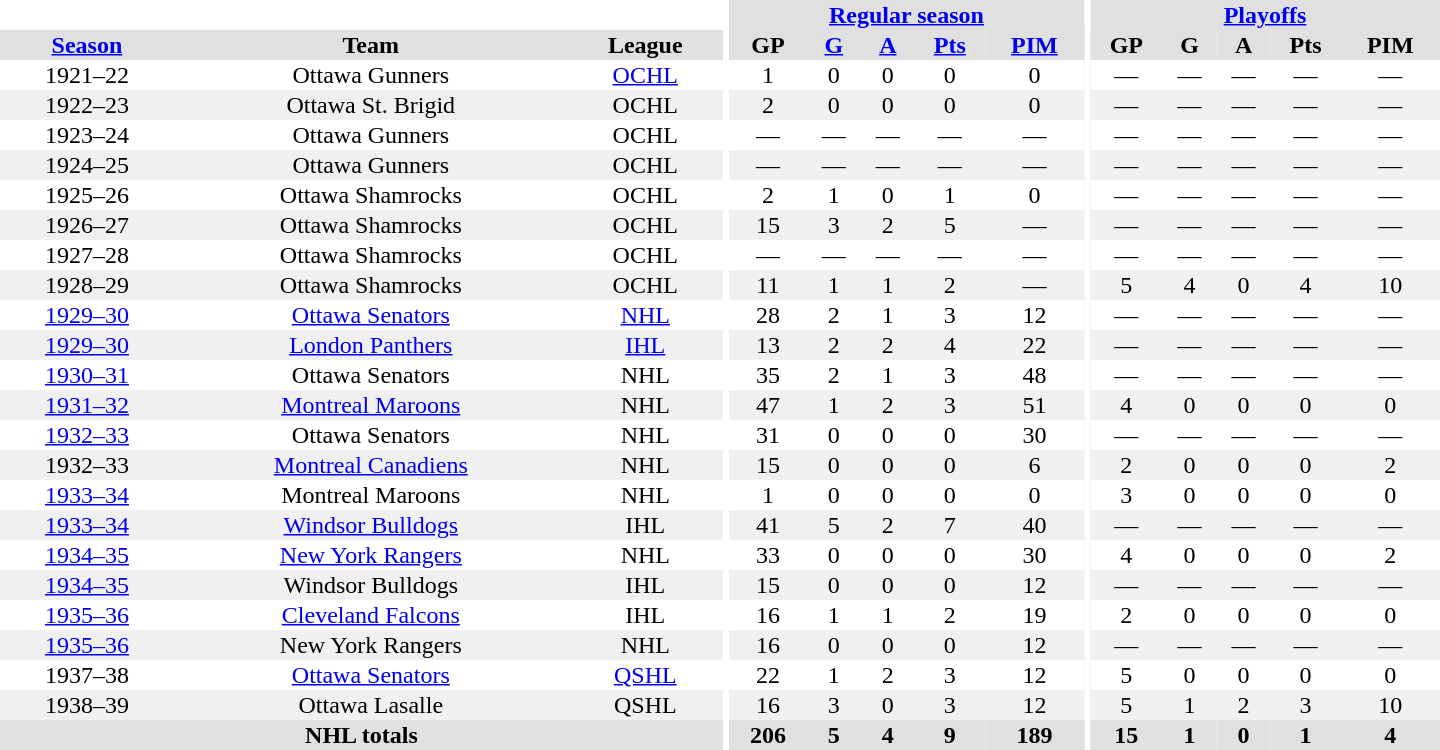<table border="0" cellpadding="1" cellspacing="0" style="text-align:center; width:60em">
<tr bgcolor="#e0e0e0">
<th colspan="3" bgcolor="#ffffff"></th>
<th rowspan="100" bgcolor="#ffffff"></th>
<th colspan="5"><a href='#'>Regular season</a></th>
<th rowspan="100" bgcolor="#ffffff"></th>
<th colspan="5"><a href='#'>Playoffs</a></th>
</tr>
<tr bgcolor="#e0e0e0">
<th><a href='#'>Season</a></th>
<th>Team</th>
<th>League</th>
<th>GP</th>
<th><a href='#'>G</a></th>
<th><a href='#'>A</a></th>
<th><a href='#'>Pts</a></th>
<th><a href='#'>PIM</a></th>
<th>GP</th>
<th>G</th>
<th>A</th>
<th>Pts</th>
<th>PIM</th>
</tr>
<tr>
<td>1921–22</td>
<td>Ottawa Gunners</td>
<td><a href='#'>OCHL</a></td>
<td>1</td>
<td>0</td>
<td>0</td>
<td>0</td>
<td>0</td>
<td>—</td>
<td>—</td>
<td>—</td>
<td>—</td>
<td>—</td>
</tr>
<tr bgcolor="#f0f0f0">
<td>1922–23</td>
<td>Ottawa St. Brigid</td>
<td>OCHL</td>
<td>2</td>
<td>0</td>
<td>0</td>
<td>0</td>
<td>0</td>
<td>—</td>
<td>—</td>
<td>—</td>
<td>—</td>
<td>—</td>
</tr>
<tr>
<td>1923–24</td>
<td>Ottawa Gunners</td>
<td>OCHL</td>
<td>—</td>
<td>—</td>
<td>—</td>
<td>—</td>
<td>—</td>
<td>—</td>
<td>—</td>
<td>—</td>
<td>—</td>
<td>—</td>
</tr>
<tr bgcolor="#f0f0f0">
<td>1924–25</td>
<td>Ottawa Gunners</td>
<td>OCHL</td>
<td>—</td>
<td>—</td>
<td>—</td>
<td>—</td>
<td>—</td>
<td>—</td>
<td>—</td>
<td>—</td>
<td>—</td>
<td>—</td>
</tr>
<tr>
<td>1925–26</td>
<td>Ottawa Shamrocks</td>
<td>OCHL</td>
<td>2</td>
<td>1</td>
<td>0</td>
<td>1</td>
<td>0</td>
<td>—</td>
<td>—</td>
<td>—</td>
<td>—</td>
<td>—</td>
</tr>
<tr bgcolor="#f0f0f0">
<td>1926–27</td>
<td>Ottawa Shamrocks</td>
<td>OCHL</td>
<td>15</td>
<td>3</td>
<td>2</td>
<td>5</td>
<td>—</td>
<td>—</td>
<td>—</td>
<td>—</td>
<td>—</td>
<td>—</td>
</tr>
<tr>
<td>1927–28</td>
<td>Ottawa Shamrocks</td>
<td>OCHL</td>
<td>—</td>
<td>—</td>
<td>—</td>
<td>—</td>
<td>—</td>
<td>—</td>
<td>—</td>
<td>—</td>
<td>—</td>
<td>—</td>
</tr>
<tr bgcolor="#f0f0f0">
<td>1928–29</td>
<td>Ottawa Shamrocks</td>
<td>OCHL</td>
<td>11</td>
<td>1</td>
<td>1</td>
<td>2</td>
<td>—</td>
<td>5</td>
<td>4</td>
<td>0</td>
<td>4</td>
<td>10</td>
</tr>
<tr>
<td><a href='#'>1929–30</a></td>
<td><a href='#'>Ottawa Senators</a></td>
<td><a href='#'>NHL</a></td>
<td>28</td>
<td>2</td>
<td>1</td>
<td>3</td>
<td>12</td>
<td>—</td>
<td>—</td>
<td>—</td>
<td>—</td>
<td>—</td>
</tr>
<tr bgcolor="#f0f0f0">
<td><a href='#'>1929–30</a></td>
<td><a href='#'>London Panthers</a></td>
<td><a href='#'>IHL</a></td>
<td>13</td>
<td>2</td>
<td>2</td>
<td>4</td>
<td>22</td>
<td>—</td>
<td>—</td>
<td>—</td>
<td>—</td>
<td>—</td>
</tr>
<tr>
<td><a href='#'>1930–31</a></td>
<td>Ottawa Senators</td>
<td>NHL</td>
<td>35</td>
<td>2</td>
<td>1</td>
<td>3</td>
<td>48</td>
<td>—</td>
<td>—</td>
<td>—</td>
<td>—</td>
<td>—</td>
</tr>
<tr bgcolor="#f0f0f0">
<td><a href='#'>1931–32</a></td>
<td><a href='#'>Montreal Maroons</a></td>
<td>NHL</td>
<td>47</td>
<td>1</td>
<td>2</td>
<td>3</td>
<td>51</td>
<td>4</td>
<td>0</td>
<td>0</td>
<td>0</td>
<td>0</td>
</tr>
<tr>
<td><a href='#'>1932–33</a></td>
<td>Ottawa Senators</td>
<td>NHL</td>
<td>31</td>
<td>0</td>
<td>0</td>
<td>0</td>
<td>30</td>
<td>—</td>
<td>—</td>
<td>—</td>
<td>—</td>
<td>—</td>
</tr>
<tr bgcolor="#f0f0f0">
<td>1932–33</td>
<td><a href='#'>Montreal Canadiens</a></td>
<td>NHL</td>
<td>15</td>
<td>0</td>
<td>0</td>
<td>0</td>
<td>6</td>
<td>2</td>
<td>0</td>
<td>0</td>
<td>0</td>
<td>2</td>
</tr>
<tr>
<td><a href='#'>1933–34</a></td>
<td>Montreal Maroons</td>
<td>NHL</td>
<td>1</td>
<td>0</td>
<td>0</td>
<td>0</td>
<td>0</td>
<td>3</td>
<td>0</td>
<td>0</td>
<td>0</td>
<td>0</td>
</tr>
<tr bgcolor="#f0f0f0">
<td><a href='#'>1933–34</a></td>
<td><a href='#'>Windsor Bulldogs</a></td>
<td>IHL</td>
<td>41</td>
<td>5</td>
<td>2</td>
<td>7</td>
<td>40</td>
<td>—</td>
<td>—</td>
<td>—</td>
<td>—</td>
<td>—</td>
</tr>
<tr>
<td><a href='#'>1934–35</a></td>
<td><a href='#'>New York Rangers</a></td>
<td>NHL</td>
<td>33</td>
<td>0</td>
<td>0</td>
<td>0</td>
<td>30</td>
<td>4</td>
<td>0</td>
<td>0</td>
<td>0</td>
<td>2</td>
</tr>
<tr bgcolor="#f0f0f0">
<td><a href='#'>1934–35</a></td>
<td>Windsor Bulldogs</td>
<td>IHL</td>
<td>15</td>
<td>0</td>
<td>0</td>
<td>0</td>
<td>12</td>
<td>—</td>
<td>—</td>
<td>—</td>
<td>—</td>
<td>—</td>
</tr>
<tr>
<td><a href='#'>1935–36</a></td>
<td><a href='#'>Cleveland Falcons</a></td>
<td>IHL</td>
<td>16</td>
<td>1</td>
<td>1</td>
<td>2</td>
<td>19</td>
<td>2</td>
<td>0</td>
<td>0</td>
<td>0</td>
<td>0</td>
</tr>
<tr bgcolor="#f0f0f0">
<td><a href='#'>1935–36</a></td>
<td>New York Rangers</td>
<td>NHL</td>
<td>16</td>
<td>0</td>
<td>0</td>
<td>0</td>
<td>12</td>
<td>—</td>
<td>—</td>
<td>—</td>
<td>—</td>
<td>—</td>
</tr>
<tr>
<td>1937–38</td>
<td><a href='#'>Ottawa Senators</a></td>
<td><a href='#'>QSHL</a></td>
<td>22</td>
<td>1</td>
<td>2</td>
<td>3</td>
<td>12</td>
<td>5</td>
<td>0</td>
<td>0</td>
<td>0</td>
<td>0</td>
</tr>
<tr bgcolor="#f0f0f0">
<td>1938–39</td>
<td>Ottawa Lasalle</td>
<td>QSHL</td>
<td>16</td>
<td>3</td>
<td>0</td>
<td>3</td>
<td>12</td>
<td>5</td>
<td>1</td>
<td>2</td>
<td>3</td>
<td>10</td>
</tr>
<tr bgcolor="#e0e0e0">
<th colspan="3">NHL totals</th>
<th>206</th>
<th>5</th>
<th>4</th>
<th>9</th>
<th>189</th>
<th>15</th>
<th>1</th>
<th>0</th>
<th>1</th>
<th>4</th>
</tr>
</table>
